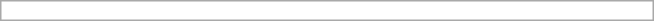<table style="border-spacing: 2px; border: 1px solid darkgray;">
<tr>
<th style="width: 140px;"></th>
<th style="width: 150px;"></th>
<th style="width: 130px;"></th>
</tr>
<tr>
<td></td>
<td></td>
<td></td>
</tr>
<tr style="text-align: center;">
</tr>
</table>
